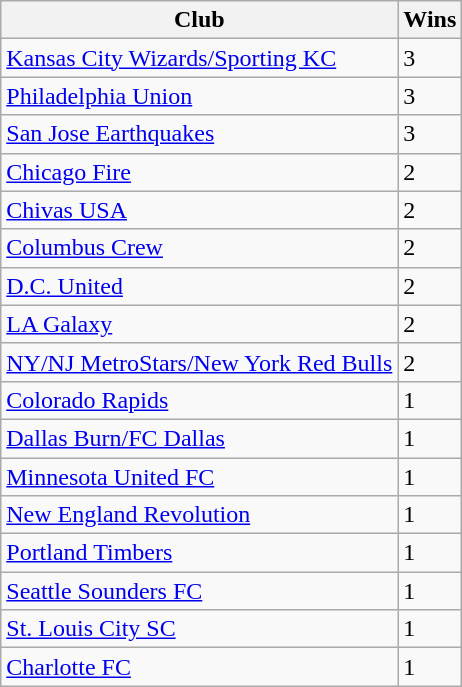<table class="wikitable sortable">
<tr>
<th>Club</th>
<th>Wins</th>
</tr>
<tr>
<td><a href='#'>Kansas City Wizards/Sporting KC</a></td>
<td>3</td>
</tr>
<tr>
<td><a href='#'>Philadelphia Union</a></td>
<td>3</td>
</tr>
<tr>
<td><a href='#'>San Jose Earthquakes</a></td>
<td>3</td>
</tr>
<tr>
<td><a href='#'>Chicago Fire</a></td>
<td>2</td>
</tr>
<tr>
<td><a href='#'>Chivas USA</a></td>
<td>2</td>
</tr>
<tr>
<td><a href='#'>Columbus Crew</a></td>
<td>2</td>
</tr>
<tr>
<td><a href='#'>D.C. United</a></td>
<td>2</td>
</tr>
<tr>
<td><a href='#'>LA Galaxy</a></td>
<td>2</td>
</tr>
<tr>
<td><a href='#'>NY/NJ MetroStars/New York Red Bulls</a></td>
<td>2</td>
</tr>
<tr>
<td><a href='#'>Colorado Rapids</a></td>
<td>1</td>
</tr>
<tr>
<td><a href='#'>Dallas Burn/FC Dallas</a></td>
<td>1</td>
</tr>
<tr>
<td><a href='#'>Minnesota United FC</a></td>
<td>1</td>
</tr>
<tr>
<td><a href='#'>New England Revolution</a></td>
<td>1</td>
</tr>
<tr>
<td><a href='#'>Portland Timbers</a></td>
<td>1</td>
</tr>
<tr>
<td><a href='#'>Seattle Sounders FC</a></td>
<td>1</td>
</tr>
<tr>
<td><a href='#'>St. Louis City SC</a></td>
<td>1</td>
</tr>
<tr>
<td><a href='#'>Charlotte FC</a></td>
<td>1</td>
</tr>
</table>
